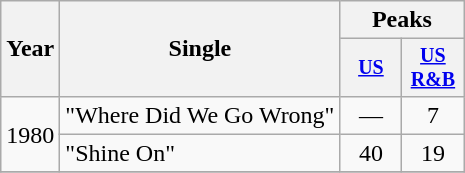<table class="wikitable" style="text-align:center;">
<tr>
<th rowspan="2">Year</th>
<th rowspan="2">Single</th>
<th colspan="2">Peaks</th>
</tr>
<tr style="font-size:smaller;">
<th width="35"><a href='#'>US</a><br></th>
<th width="35"><a href='#'>US<br>R&B</a><br></th>
</tr>
<tr>
<td rowspan="2">1980</td>
<td align="left">"Where Did We Go Wrong"</td>
<td>—</td>
<td>7</td>
</tr>
<tr>
<td align="left">"Shine On"</td>
<td>40</td>
<td>19</td>
</tr>
<tr>
</tr>
</table>
